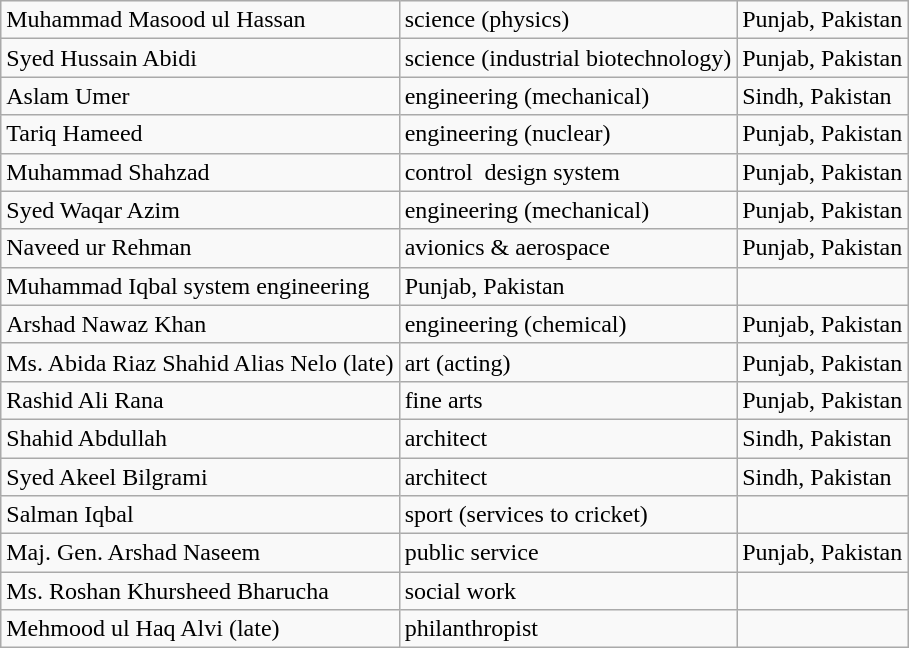<table class="wikitable">
<tr>
<td>Muhammad Masood  ul Hassan</td>
<td>science (physics)</td>
<td>Punjab, Pakistan</td>
</tr>
<tr>
<td>Syed Hussain Abidi</td>
<td>science (industrial biotechnology)</td>
<td>Punjab, Pakistan</td>
</tr>
<tr>
<td>Aslam Umer</td>
<td>engineering (mechanical)</td>
<td>Sindh, Pakistan</td>
</tr>
<tr Muhammad Sarwar Gondal- Public Services>
<td>Tariq Hameed</td>
<td>engineering (nuclear)</td>
<td>Punjab, Pakistan</td>
</tr>
<tr>
<td>Muhammad Shahzad</td>
<td>control  design system</td>
<td>Punjab, Pakistan</td>
</tr>
<tr>
<td>Syed Waqar Azim</td>
<td>engineering (mechanical)</td>
<td>Punjab, Pakistan</td>
</tr>
<tr>
<td>Naveed ur Rehman</td>
<td>avionics & aerospace</td>
<td>Punjab, Pakistan</td>
</tr>
<tr>
<td>Muhammad Iqbal system engineering</td>
<td>Punjab, Pakistan</td>
<td></td>
</tr>
<tr>
<td>Arshad Nawaz Khan</td>
<td>engineering (chemical)</td>
<td>Punjab, Pakistan</td>
</tr>
<tr>
<td>Ms. Abida Riaz Shahid Alias Nelo (late)</td>
<td>art (acting)</td>
<td>Punjab, Pakistan</td>
</tr>
<tr>
<td>Rashid Ali Rana</td>
<td>fine arts</td>
<td>Punjab, Pakistan</td>
</tr>
<tr>
<td>Shahid Abdullah</td>
<td>architect</td>
<td>Sindh, Pakistan</td>
</tr>
<tr>
<td>Syed Akeel Bilgrami</td>
<td>architect</td>
<td>Sindh, Pakistan</td>
</tr>
<tr>
<td>Salman Iqbal</td>
<td>sport (services to cricket)</td>
<td></td>
</tr>
<tr>
<td>Maj. Gen. Arshad Naseem</td>
<td>public service</td>
<td>Punjab, Pakistan</td>
</tr>
<tr>
<td>Ms. Roshan Khursheed Bharucha</td>
<td>social work</td>
<td></td>
</tr>
<tr>
<td>Mehmood ul Haq Alvi (late)</td>
<td>philanthropist</td>
<td></td>
</tr>
</table>
